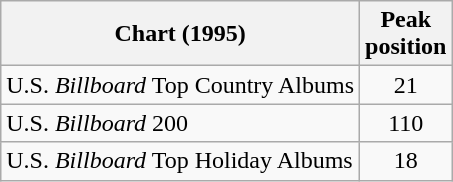<table class="wikitable">
<tr>
<th>Chart (1995)</th>
<th>Peak<br>position</th>
</tr>
<tr>
<td>U.S. <em>Billboard</em> Top Country Albums</td>
<td align="center">21</td>
</tr>
<tr>
<td>U.S. <em>Billboard</em> 200</td>
<td align="center">110</td>
</tr>
<tr>
<td>U.S. <em>Billboard</em> Top Holiday Albums</td>
<td align="center">18</td>
</tr>
</table>
